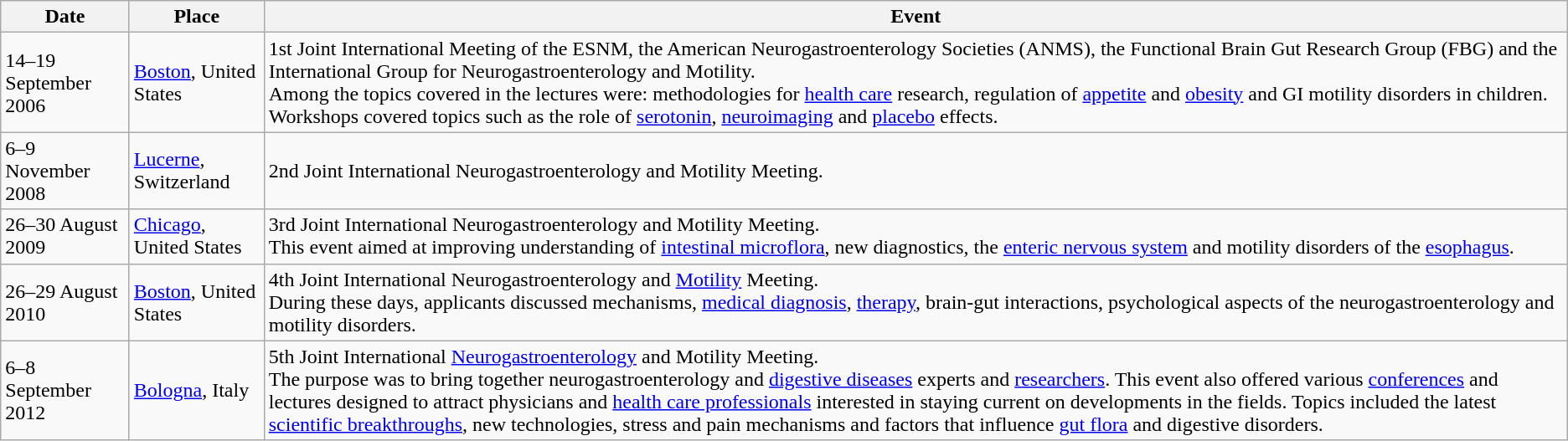<table class="wikitable">
<tr>
<th>Date</th>
<th>Place</th>
<th>Event</th>
</tr>
<tr>
<td>14–19 September 2006</td>
<td><a href='#'>Boston</a>, United States</td>
<td>1st Joint International Meeting of the ESNM, the American Neurogastroenterology Societies (ANMS), the Functional Brain Gut Research Group (FBG) and the International Group for Neurogastroenterology and Motility.<br>Among the topics covered in the lectures were: methodologies for <a href='#'>health care</a> research, regulation of <a href='#'>appetite</a> and <a href='#'>obesity</a> and GI motility disorders in children. Workshops covered topics such as the role of <a href='#'>serotonin</a>, <a href='#'>neuroimaging</a> and <a href='#'>placebo</a> effects.</td>
</tr>
<tr>
<td>6–9 November 2008</td>
<td><a href='#'>Lucerne</a>, Switzerland</td>
<td>2nd Joint International Neurogastroenterology and Motility Meeting.</td>
</tr>
<tr>
<td>26–30 August 2009</td>
<td><a href='#'>Chicago</a>, United States</td>
<td>3rd Joint International Neurogastroenterology and Motility Meeting.<br>This event aimed at improving understanding of <a href='#'>intestinal microflora</a>, new diagnostics, the <a href='#'>enteric nervous system</a> and motility disorders of the
<a href='#'>esophagus</a>.</td>
</tr>
<tr>
<td>26–29 August 2010</td>
<td><a href='#'>Boston</a>, United States</td>
<td>4th Joint International Neurogastroenterology and <a href='#'>Motility</a> Meeting.<br>During these days, applicants discussed mechanisms, <a href='#'>medical diagnosis</a>, <a href='#'>therapy</a>, brain-gut interactions, psychological aspects of the neurogastroenterology and motility disorders.</td>
</tr>
<tr>
<td>6–8 September 2012</td>
<td><a href='#'>Bologna</a>, Italy</td>
<td>5th Joint International <a href='#'>Neurogastroenterology</a> and Motility Meeting.<br>The purpose was to bring together neurogastroenterology and <a href='#'>digestive diseases</a> experts and <a href='#'>researchers</a>. This event also offered various <a href='#'>conferences</a> and lectures designed to attract physicians and <a href='#'>health care professionals</a> interested in staying current on developments in the fields. Topics included the latest <a href='#'>scientific breakthroughs</a>, new technologies, stress and pain mechanisms and factors that influence <a href='#'>gut flora</a> and digestive disorders.</td>
</tr>
</table>
